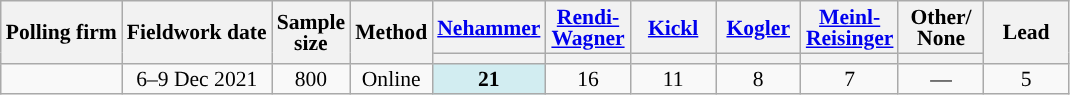<table class="wikitable sortable mw-datatable" style="text-align:center;font-size:90%;line-height:14px;">
<tr>
<th rowspan="2">Polling firm</th>
<th rowspan="2">Fieldwork date</th>
<th rowspan="2">Sample<br>size</th>
<th rowspan="2">Method</th>
<th class="unsortable" style="width:50px;"><a href='#'>Nehammer</a><br></th>
<th class="unsortable" style="width:50px;"><a href='#'>Rendi-Wagner</a><br></th>
<th class="unsortable" style="width:50px;"><a href='#'>Kickl</a><br></th>
<th class="unsortable" style="width:50px;"><a href='#'>Kogler</a><br></th>
<th class="unsortable" style="width:50px;"><a href='#'>Meinl-Reisinger</a><br></th>
<th class="unsortable" style="width:50px;">Other/<br>None</th>
<th rowspan="2" class="unsortable" style="width:50px;">Lead</th>
</tr>
<tr>
<th style="background:"></th>
<th style="background:"></th>
<th style="background:"></th>
<th style="background:"></th>
<th style="background:"></th>
<th style="background:"></th>
</tr>
<tr>
<td></td>
<td data-sort-value="2021-12-09">6–9 Dec 2021</td>
<td>800</td>
<td>Online</td>
<td style="background:#D2EDF1;"><strong>21</strong></td>
<td>16</td>
<td>11</td>
<td>8</td>
<td>7</td>
<td>—</td>
<td style="background:">5</td>
</tr>
</table>
